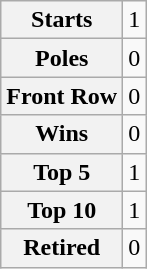<table class="wikitable" style="text-align:center">
<tr>
<th>Starts</th>
<td>1</td>
</tr>
<tr>
<th>Poles</th>
<td>0</td>
</tr>
<tr>
<th>Front Row</th>
<td>0</td>
</tr>
<tr>
<th>Wins</th>
<td>0</td>
</tr>
<tr>
<th>Top 5</th>
<td>1</td>
</tr>
<tr>
<th>Top 10</th>
<td>1</td>
</tr>
<tr>
<th>Retired</th>
<td>0</td>
</tr>
</table>
